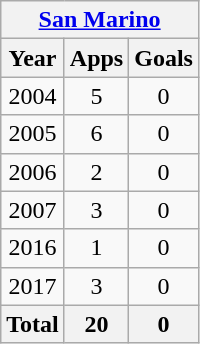<table class="wikitable" style="text-align:center">
<tr>
<th colspan=3><a href='#'>San Marino</a></th>
</tr>
<tr>
<th>Year</th>
<th>Apps</th>
<th>Goals</th>
</tr>
<tr>
<td>2004</td>
<td>5</td>
<td>0</td>
</tr>
<tr>
<td>2005</td>
<td>6</td>
<td>0</td>
</tr>
<tr>
<td>2006</td>
<td>2</td>
<td>0</td>
</tr>
<tr>
<td>2007</td>
<td>3</td>
<td>0</td>
</tr>
<tr>
<td>2016</td>
<td>1</td>
<td>0</td>
</tr>
<tr>
<td>2017</td>
<td>3</td>
<td>0</td>
</tr>
<tr>
<th>Total</th>
<th>20</th>
<th>0</th>
</tr>
</table>
